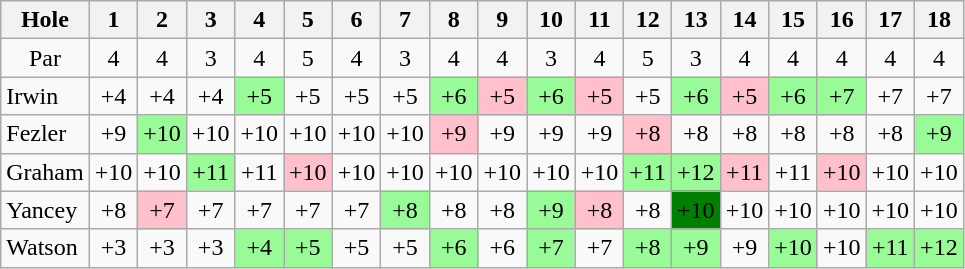<table class="wikitable" style="text-align:center">
<tr>
<th>Hole</th>
<th>1</th>
<th>2</th>
<th>3</th>
<th>4</th>
<th>5</th>
<th>6</th>
<th>7</th>
<th>8</th>
<th>9</th>
<th>10</th>
<th>11</th>
<th>12</th>
<th>13</th>
<th>14</th>
<th>15</th>
<th>16</th>
<th>17</th>
<th>18</th>
</tr>
<tr>
<td>Par</td>
<td>4</td>
<td>4</td>
<td>3</td>
<td>4</td>
<td>5</td>
<td>4</td>
<td>3</td>
<td>4</td>
<td>4</td>
<td>3</td>
<td>4</td>
<td>5</td>
<td>3</td>
<td>4</td>
<td>4</td>
<td>4</td>
<td>4</td>
<td>4</td>
</tr>
<tr>
<td align=left> Irwin</td>
<td>+4</td>
<td>+4</td>
<td>+4</td>
<td style="background: PaleGreen;">+5</td>
<td>+5</td>
<td>+5</td>
<td>+5</td>
<td style="background: PaleGreen;">+6</td>
<td style="background: Pink;">+5</td>
<td style="background: PaleGreen;">+6</td>
<td style="background: Pink;">+5</td>
<td>+5</td>
<td style="background: PaleGreen;">+6</td>
<td style="background: Pink;">+5</td>
<td style="background: PaleGreen;">+6</td>
<td style="background: PaleGreen;">+7</td>
<td>+7</td>
<td>+7</td>
</tr>
<tr>
<td align=left> Fezler</td>
<td>+9</td>
<td style="background: PaleGreen;">+10</td>
<td>+10</td>
<td>+10</td>
<td>+10</td>
<td>+10</td>
<td>+10</td>
<td style="background: Pink;">+9</td>
<td>+9</td>
<td>+9</td>
<td>+9</td>
<td style="background: Pink;">+8</td>
<td>+8</td>
<td>+8</td>
<td>+8</td>
<td>+8</td>
<td>+8</td>
<td style="background: PaleGreen;">+9</td>
</tr>
<tr>
<td align=left> Graham</td>
<td>+10</td>
<td>+10</td>
<td style="background: PaleGreen;">+11</td>
<td>+11</td>
<td style="background: Pink;">+10</td>
<td>+10</td>
<td>+10</td>
<td>+10</td>
<td>+10</td>
<td>+10</td>
<td>+10</td>
<td style="background: PaleGreen;">+11</td>
<td style="background: PaleGreen;">+12</td>
<td style="background: Pink;">+11</td>
<td>+11</td>
<td style="background: Pink;">+10</td>
<td>+10</td>
<td>+10</td>
</tr>
<tr>
<td align=left> Yancey</td>
<td>+8</td>
<td style="background: Pink;">+7</td>
<td>+7</td>
<td>+7</td>
<td>+7</td>
<td>+7</td>
<td style="background: PaleGreen;">+8</td>
<td>+8</td>
<td>+8</td>
<td style="background: PaleGreen;">+9</td>
<td style="background: Pink;">+8</td>
<td>+8</td>
<td style="background: Green;">+10</td>
<td>+10</td>
<td>+10</td>
<td>+10</td>
<td>+10</td>
<td>+10</td>
</tr>
<tr>
<td align=left> Watson</td>
<td>+3</td>
<td>+3</td>
<td>+3</td>
<td style="background: PaleGreen;">+4</td>
<td style="background: PaleGreen;">+5</td>
<td>+5</td>
<td>+5</td>
<td style="background: PaleGreen;">+6</td>
<td>+6</td>
<td style="background: PaleGreen;">+7</td>
<td>+7</td>
<td style="background: PaleGreen;">+8</td>
<td style="background: PaleGreen;">+9</td>
<td>+9</td>
<td style="background: PaleGreen;">+10</td>
<td>+10</td>
<td style="background: PaleGreen;">+11</td>
<td style="background: PaleGreen;">+12</td>
</tr>
</table>
